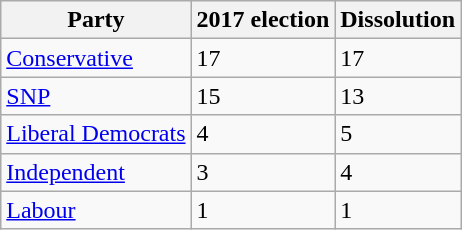<table class="wikitable sortable">
<tr>
<th>Party</th>
<th>2017 election</th>
<th>Dissolution</th>
</tr>
<tr>
<td><a href='#'>Conservative</a></td>
<td>17</td>
<td>17</td>
</tr>
<tr>
<td><a href='#'>SNP</a></td>
<td>15</td>
<td>13</td>
</tr>
<tr>
<td><a href='#'>Liberal Democrats</a></td>
<td>4</td>
<td>5</td>
</tr>
<tr>
<td><a href='#'>Independent</a></td>
<td>3</td>
<td>4</td>
</tr>
<tr>
<td><a href='#'>Labour</a></td>
<td>1</td>
<td>1</td>
</tr>
</table>
